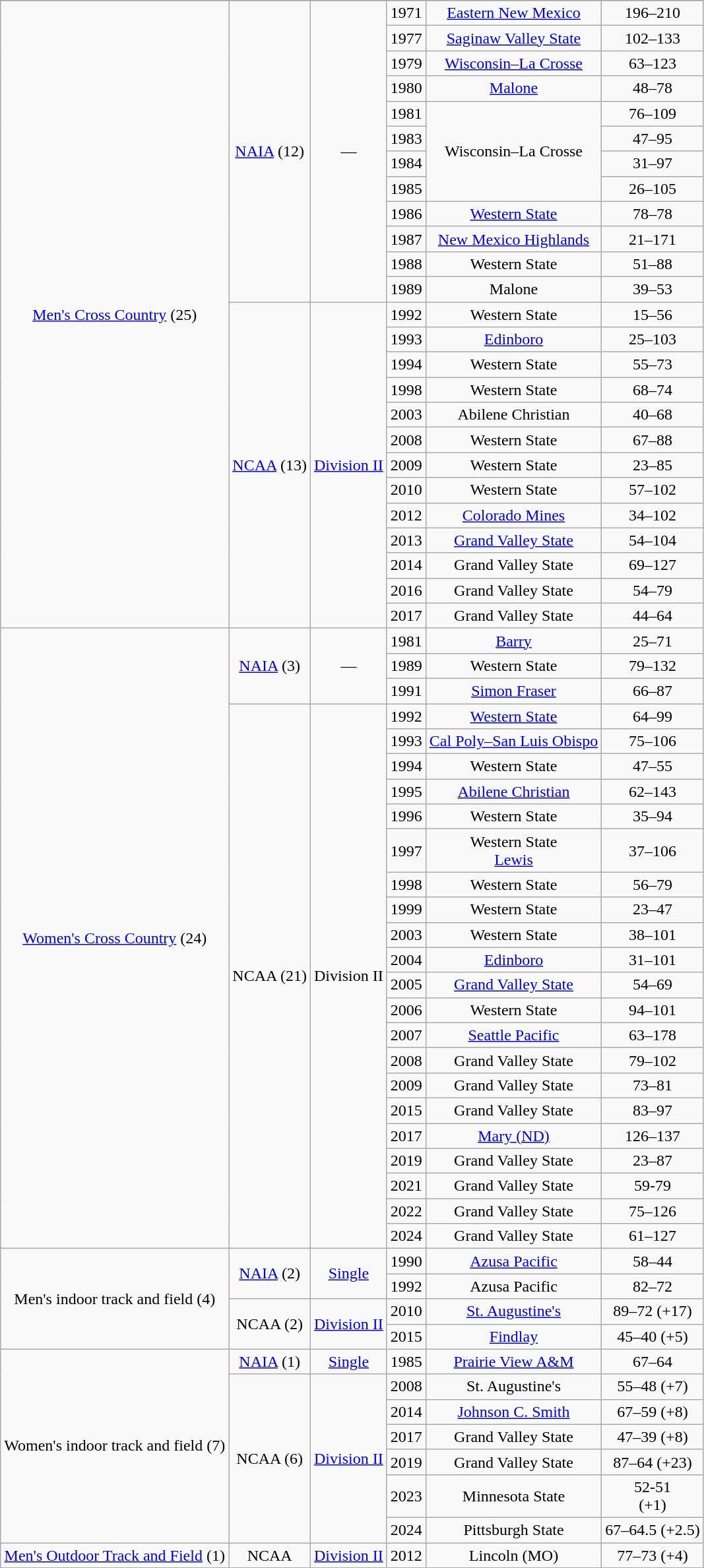<table class="wikitable" style="text-align:center">
<tr>
</tr>
<tr align="center">
<td rowspan="25"><a href='#'>Men's Cross Country</a> (25)</td>
<td rowspan="12"><a href='#'>NAIA</a> (12)</td>
<td rowspan="12">—</td>
<td>1971</td>
<td><a href='#'>Eastern New Mexico</a></td>
<td>196–210</td>
</tr>
<tr align="center">
<td>1977</td>
<td><a href='#'>Saginaw Valley State</a></td>
<td>102–133</td>
</tr>
<tr align="center">
<td>1979</td>
<td><a href='#'>Wisconsin–La Crosse</a></td>
<td>63–123</td>
</tr>
<tr align="center">
<td>1980</td>
<td><a href='#'>Malone</a></td>
<td>48–78</td>
</tr>
<tr align="center">
<td>1981</td>
<td rowspan=4>Wisconsin–La Crosse</td>
<td>76–109</td>
</tr>
<tr align="center">
<td>1983</td>
<td>47–95</td>
</tr>
<tr align="center">
<td>1984</td>
<td>31–97</td>
</tr>
<tr align="center">
<td>1985</td>
<td>26–105</td>
</tr>
<tr align="center">
<td>1986</td>
<td><a href='#'>Western State</a></td>
<td>78–78</td>
</tr>
<tr align="center">
<td>1987</td>
<td><a href='#'>New Mexico Highlands</a></td>
<td>21–171</td>
</tr>
<tr align="center">
<td>1988</td>
<td>Western State</td>
<td>51–88</td>
</tr>
<tr align="center">
<td>1989</td>
<td>Malone</td>
<td>39–53</td>
</tr>
<tr align="center">
<td rowspan="13"><a href='#'>NCAA</a> (13)</td>
<td rowspan="13"><a href='#'>Division II</a></td>
<td>1992</td>
<td>Western State</td>
<td>15–56</td>
</tr>
<tr align="center">
<td>1993</td>
<td><a href='#'>Edinboro</a></td>
<td>25–103</td>
</tr>
<tr align="center">
<td>1994</td>
<td>Western State</td>
<td>55–73</td>
</tr>
<tr align="center">
<td>1998</td>
<td>Western State</td>
<td>68–74</td>
</tr>
<tr align="center">
<td>2003</td>
<td>Abilene Christian</td>
<td>40–68</td>
</tr>
<tr align="center">
<td>2008</td>
<td>Western State</td>
<td>67–88</td>
</tr>
<tr align="center">
<td>2009</td>
<td>Western State</td>
<td>23–85</td>
</tr>
<tr align="center">
<td>2010</td>
<td>Western State</td>
<td>57–102</td>
</tr>
<tr align="center">
<td>2012</td>
<td><a href='#'>Colorado Mines</a></td>
<td>34–102</td>
</tr>
<tr align="center">
<td>2013</td>
<td><a href='#'>Grand Valley State</a></td>
<td>54–104</td>
</tr>
<tr align="center">
<td>2014</td>
<td>Grand Valley State</td>
<td>69–127</td>
</tr>
<tr align="center">
<td>2016</td>
<td>Grand Valley State</td>
<td>54–79</td>
</tr>
<tr align="center">
<td>2017</td>
<td>Grand Valley State</td>
<td>44–64</td>
</tr>
<tr align="center">
<td rowspan="24"><a href='#'>Women's Cross Country</a> (24)</td>
<td rowspan="3"><a href='#'>NAIA</a> (3)</td>
<td rowspan="3">—</td>
<td>1981</td>
<td><a href='#'>Barry</a></td>
<td>25–71</td>
</tr>
<tr align="center">
<td>1989</td>
<td>Western State</td>
<td>79–132</td>
</tr>
<tr align="center">
<td>1991</td>
<td><a href='#'>Simon Fraser</a></td>
<td>66–87</td>
</tr>
<tr align="center">
<td rowspan="21">NCAA (21)</td>
<td rowspan="21">Division II</td>
<td>1992</td>
<td><a href='#'>Western State</a></td>
<td>64–99</td>
</tr>
<tr align="center">
<td>1993</td>
<td><a href='#'>Cal Poly–San Luis Obispo</a></td>
<td>75–106</td>
</tr>
<tr align="center">
<td>1994</td>
<td>Western State</td>
<td>47–55</td>
</tr>
<tr align="center">
<td>1995</td>
<td><a href='#'>Abilene Christian</a></td>
<td>62–143</td>
</tr>
<tr align="center">
<td>1996</td>
<td>Western State</td>
<td>35–94</td>
</tr>
<tr align="center">
<td>1997</td>
<td>Western State<br><a href='#'>Lewis</a></td>
<td>37–106</td>
</tr>
<tr align="center">
<td>1998</td>
<td>Western State</td>
<td>56–79</td>
</tr>
<tr align="center">
<td>1999</td>
<td>Western State</td>
<td>23–47</td>
</tr>
<tr align="center">
<td>2003</td>
<td>Western State</td>
<td>38–101</td>
</tr>
<tr align="center">
<td>2004</td>
<td><a href='#'>Edinboro</a></td>
<td>31–101</td>
</tr>
<tr align="center">
<td>2005</td>
<td><a href='#'>Grand Valley State</a></td>
<td>54–69</td>
</tr>
<tr align="center">
<td>2006</td>
<td>Western State</td>
<td>94–101</td>
</tr>
<tr align="center">
<td>2007</td>
<td><a href='#'>Seattle Pacific</a></td>
<td>63–178</td>
</tr>
<tr align="center">
<td>2008</td>
<td>Grand Valley State</td>
<td>79–102</td>
</tr>
<tr align="center">
<td>2009</td>
<td>Grand Valley State</td>
<td>73–81</td>
</tr>
<tr align="center">
<td>2015</td>
<td>Grand Valley State</td>
<td>83–97</td>
</tr>
<tr align="center">
<td>2017</td>
<td><a href='#'>Mary (ND)</a></td>
<td>126–137</td>
</tr>
<tr align="center">
<td>2019</td>
<td>Grand Valley State</td>
<td>23–87</td>
</tr>
<tr>
<td>2021</td>
<td>Grand Valley State</td>
<td>59-79</td>
</tr>
<tr align="center">
<td>2022</td>
<td>Grand Valley State</td>
<td>75–126</td>
</tr>
<tr align="center">
<td>2024</td>
<td>Grand Valley State</td>
<td>61–127</td>
</tr>
<tr align="center">
<td rowspan="4">Men's indoor track and field (4)</td>
<td rowspan="2"><a href='#'>NAIA</a> (2)</td>
<td rowspan="2"><a href='#'>Single</a></td>
<td>1990</td>
<td><a href='#'>Azusa Pacific</a></td>
<td>58–44</td>
</tr>
<tr align="center">
<td>1992</td>
<td>Azusa Pacific</td>
<td>82–72</td>
</tr>
<tr align="center">
<td rowspan="2">NCAA (2)</td>
<td rowspan="2"><a href='#'>Division II</a></td>
<td>2010</td>
<td><a href='#'>St. Augustine's</a></td>
<td>89–72 (+17)</td>
</tr>
<tr align="center">
<td>2015</td>
<td><a href='#'>Findlay</a></td>
<td>45–40 (+5)</td>
</tr>
<tr align="center">
<td rowspan="7">Women's indoor track and field (7)</td>
<td rowspan="1"><a href='#'>NAIA</a> (1)</td>
<td rowspan="1"><a href='#'>Single</a></td>
<td>1985</td>
<td><a href='#'>Prairie View A&M</a></td>
<td>67–64</td>
</tr>
<tr align="center">
<td rowspan="6">NCAA (6)</td>
<td rowspan="6"><a href='#'>Division II</a></td>
<td>2008</td>
<td>St. Augustine's</td>
<td>55–48 (+7)</td>
</tr>
<tr align="center">
<td>2014</td>
<td><a href='#'>Johnson C. Smith</a></td>
<td>67–59 (+8)</td>
</tr>
<tr align="center">
<td>2017</td>
<td>Grand Valley State</td>
<td>47–39 (+8)</td>
</tr>
<tr align="center">
<td>2019</td>
<td>Grand Valley State</td>
<td>87–64 (+23)</td>
</tr>
<tr>
<td>2023</td>
<td>Minnesota State</td>
<td>52-51<br>(+1)</td>
</tr>
<tr align="center">
<td>2024</td>
<td>Pittsburgh State</td>
<td>67–64.5 (+2.5)</td>
</tr>
<tr align="center">
<td rowspan="1"><a href='#'>Men's Outdoor Track and Field</a> (1)</td>
<td rowspan="1">NCAA</td>
<td rowspan="1"><a href='#'>Division II</a></td>
<td>2012</td>
<td>Lincoln (MO)</td>
<td>77–73 (+4)</td>
</tr>
</table>
